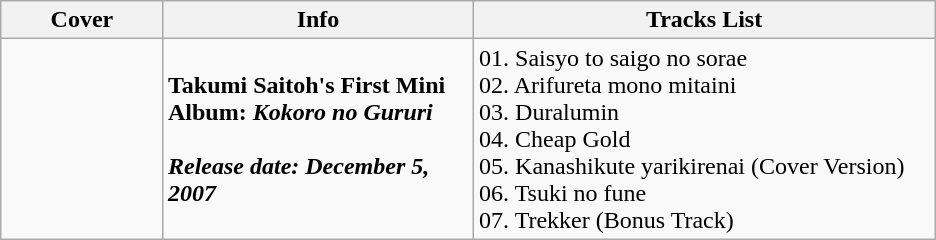<table class="wikitable" style="margin: 1em auto 1em auto">
<tr>
<th width="100">Cover</th>
<th width="200">Info</th>
<th width="300">Tracks List</th>
</tr>
<tr>
<td></td>
<td><strong>Takumi Saitoh's First Mini Album: <em>Kokoro no Gururi<strong><em>   <br><br> Release date: December 5, 2007</td>
<td>01. Saisyo to saigo no sorae<br> 02. Arifureta mono mitaini<br> 03. Duralumin<br> 04. Cheap Gold<br> 05. Kanashikute yarikirenai (Cover Version)<br> 06. Tsuki no fune<br> 07. Trekker (Bonus Track)<br></td>
</tr>
</table>
